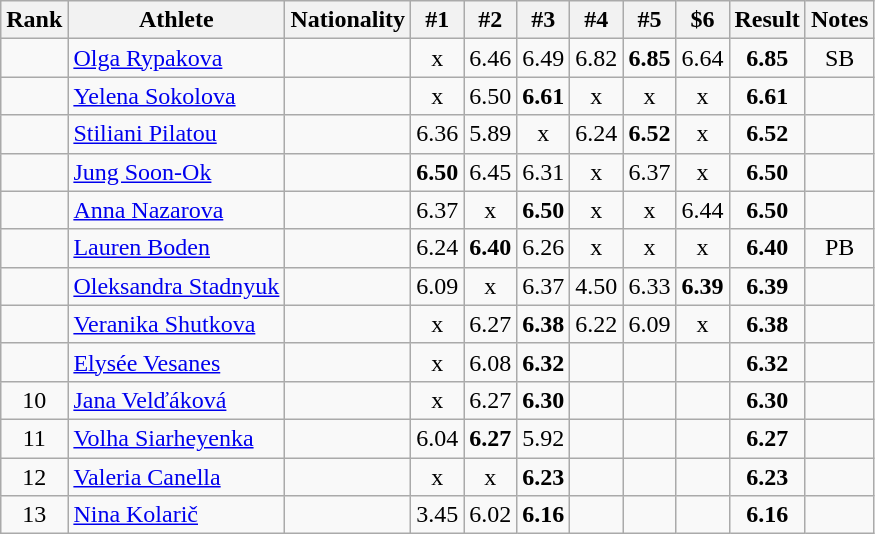<table class="wikitable sortable" style="text-align:center">
<tr>
<th>Rank</th>
<th>Athlete</th>
<th>Nationality</th>
<th>#1</th>
<th>#2</th>
<th>#3</th>
<th>#4</th>
<th>#5</th>
<th>$6</th>
<th>Result</th>
<th>Notes</th>
</tr>
<tr>
<td></td>
<td align="left"><a href='#'>Olga Rypakova</a></td>
<td align=left></td>
<td>x</td>
<td>6.46</td>
<td>6.49</td>
<td>6.82</td>
<td><strong>6.85</strong></td>
<td>6.64</td>
<td><strong>6.85</strong></td>
<td>SB</td>
</tr>
<tr>
<td></td>
<td align="left"><a href='#'>Yelena Sokolova</a></td>
<td align=left></td>
<td>x</td>
<td>6.50</td>
<td><strong>6.61</strong></td>
<td>x</td>
<td>x</td>
<td>x</td>
<td><strong>6.61</strong></td>
<td></td>
</tr>
<tr>
<td></td>
<td align="left"><a href='#'>Stiliani Pilatou</a></td>
<td align=left></td>
<td>6.36</td>
<td>5.89</td>
<td>x</td>
<td>6.24</td>
<td><strong>6.52</strong></td>
<td>x</td>
<td><strong>6.52</strong></td>
<td></td>
</tr>
<tr>
<td></td>
<td align="left"><a href='#'>Jung Soon-Ok</a></td>
<td align=left></td>
<td><strong>6.50</strong></td>
<td>6.45</td>
<td>6.31</td>
<td>x</td>
<td>6.37</td>
<td>x</td>
<td><strong>6.50</strong></td>
<td></td>
</tr>
<tr>
<td></td>
<td align="left"><a href='#'>Anna Nazarova</a></td>
<td align=left></td>
<td>6.37</td>
<td>x</td>
<td><strong>6.50</strong></td>
<td>x</td>
<td>x</td>
<td>6.44</td>
<td><strong>6.50</strong></td>
<td></td>
</tr>
<tr>
<td></td>
<td align="left"><a href='#'>Lauren Boden</a></td>
<td align=left></td>
<td>6.24</td>
<td><strong>6.40</strong></td>
<td>6.26</td>
<td>x</td>
<td>x</td>
<td>x</td>
<td><strong>6.40</strong></td>
<td>PB</td>
</tr>
<tr>
<td></td>
<td align="left"><a href='#'>Oleksandra Stadnyuk</a></td>
<td align=left></td>
<td>6.09</td>
<td>x</td>
<td>6.37</td>
<td>4.50</td>
<td>6.33</td>
<td><strong>6.39</strong></td>
<td><strong>6.39</strong></td>
<td></td>
</tr>
<tr>
<td></td>
<td align="left"><a href='#'>Veranika Shutkova</a></td>
<td align=left></td>
<td>x</td>
<td>6.27</td>
<td><strong>6.38</strong></td>
<td>6.22</td>
<td>6.09</td>
<td>x</td>
<td><strong>6.38</strong></td>
<td></td>
</tr>
<tr>
<td></td>
<td align="left"><a href='#'>Elysée Vesanes</a></td>
<td align=left></td>
<td>x</td>
<td>6.08</td>
<td><strong>6.32</strong></td>
<td></td>
<td></td>
<td></td>
<td><strong>6.32</strong></td>
<td></td>
</tr>
<tr>
<td>10</td>
<td align="left"><a href='#'>Jana Velďáková</a></td>
<td align=left></td>
<td>x</td>
<td>6.27</td>
<td><strong>6.30</strong></td>
<td></td>
<td></td>
<td></td>
<td><strong>6.30</strong></td>
<td></td>
</tr>
<tr>
<td>11</td>
<td align="left"><a href='#'>Volha Siarheyenka</a></td>
<td align=left></td>
<td>6.04</td>
<td><strong>6.27</strong></td>
<td>5.92</td>
<td></td>
<td></td>
<td></td>
<td><strong>6.27</strong></td>
<td></td>
</tr>
<tr>
<td>12</td>
<td align="left"><a href='#'>Valeria Canella</a></td>
<td align=left></td>
<td>x</td>
<td>x</td>
<td><strong>6.23</strong></td>
<td></td>
<td></td>
<td></td>
<td><strong>6.23</strong></td>
<td></td>
</tr>
<tr>
<td>13</td>
<td align="left"><a href='#'>Nina Kolarič</a></td>
<td align=left></td>
<td>3.45</td>
<td>6.02</td>
<td><strong>6.16</strong></td>
<td></td>
<td></td>
<td></td>
<td><strong>6.16</strong></td>
<td></td>
</tr>
</table>
